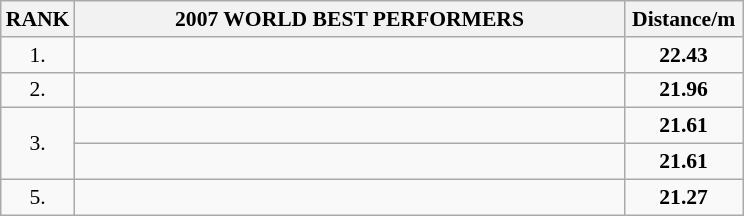<table class="wikitable" style="border-collapse: collapse; font-size: 90%;">
<tr>
<th>RANK</th>
<th align="center" style="width: 25em">2007 WORLD BEST PERFORMERS</th>
<th align="center" style="width: 5em">Distance/m</th>
</tr>
<tr>
<td align="center">1.</td>
<td></td>
<td align="center"><strong>22.43</strong></td>
</tr>
<tr>
<td align="center">2.</td>
<td></td>
<td align="center"><strong>21.96</strong></td>
</tr>
<tr>
<td rowspan=2 align="center">3.</td>
<td></td>
<td align="center"><strong>21.61</strong></td>
</tr>
<tr>
<td></td>
<td align="center"><strong>21.61</strong></td>
</tr>
<tr>
<td align="center">5.</td>
<td></td>
<td align="center"><strong>21.27</strong></td>
</tr>
</table>
